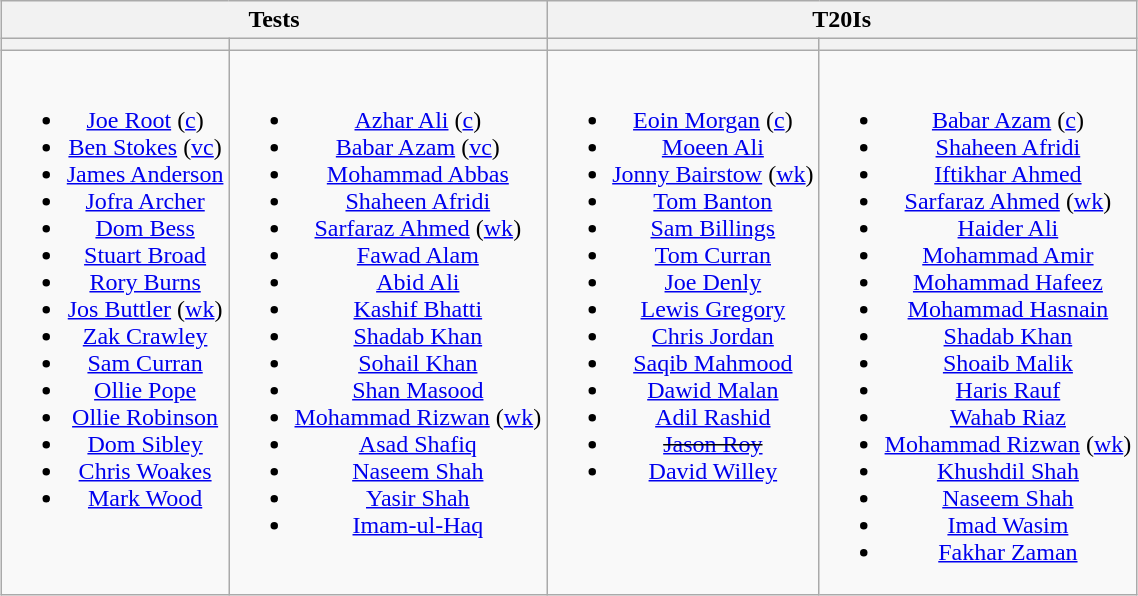<table class="wikitable" style="text-align:center; margin:auto">
<tr>
<th colspan=2>Tests</th>
<th colspan=2>T20Is</th>
</tr>
<tr>
<th></th>
<th></th>
<th></th>
<th></th>
</tr>
<tr style="vertical-align:top">
<td><br><ul><li><a href='#'>Joe Root</a> (<a href='#'>c</a>)</li><li><a href='#'>Ben Stokes</a> (<a href='#'>vc</a>)</li><li><a href='#'>James Anderson</a></li><li><a href='#'>Jofra Archer</a></li><li><a href='#'>Dom Bess</a></li><li><a href='#'>Stuart Broad</a></li><li><a href='#'>Rory Burns</a></li><li><a href='#'>Jos Buttler</a> (<a href='#'>wk</a>)</li><li><a href='#'>Zak Crawley</a></li><li><a href='#'>Sam Curran</a></li><li><a href='#'>Ollie Pope</a></li><li><a href='#'>Ollie Robinson</a></li><li><a href='#'>Dom Sibley</a></li><li><a href='#'>Chris Woakes</a></li><li><a href='#'>Mark Wood</a></li></ul></td>
<td><br><ul><li><a href='#'>Azhar Ali</a> (<a href='#'>c</a>)</li><li><a href='#'>Babar Azam</a> (<a href='#'>vc</a>)</li><li><a href='#'>Mohammad Abbas</a></li><li><a href='#'>Shaheen Afridi</a></li><li><a href='#'>Sarfaraz Ahmed</a> (<a href='#'>wk</a>)</li><li><a href='#'>Fawad Alam</a></li><li><a href='#'>Abid Ali</a></li><li><a href='#'>Kashif Bhatti</a></li><li><a href='#'>Shadab Khan</a></li><li><a href='#'>Sohail Khan</a></li><li><a href='#'>Shan Masood</a></li><li><a href='#'>Mohammad Rizwan</a> (<a href='#'>wk</a>)</li><li><a href='#'>Asad Shafiq</a></li><li><a href='#'>Naseem Shah</a></li><li><a href='#'>Yasir Shah</a></li><li><a href='#'>Imam-ul-Haq</a></li></ul></td>
<td><br><ul><li><a href='#'>Eoin Morgan</a> (<a href='#'>c</a>)</li><li><a href='#'>Moeen Ali</a></li><li><a href='#'>Jonny Bairstow</a> (<a href='#'>wk</a>)</li><li><a href='#'>Tom Banton</a></li><li><a href='#'>Sam Billings</a></li><li><a href='#'>Tom Curran</a></li><li><a href='#'>Joe Denly</a></li><li><a href='#'>Lewis Gregory</a></li><li><a href='#'>Chris Jordan</a></li><li><a href='#'>Saqib Mahmood</a></li><li><a href='#'>Dawid Malan</a></li><li><a href='#'>Adil Rashid</a></li><li><s><a href='#'>Jason Roy</a></s></li><li><a href='#'>David Willey</a></li></ul></td>
<td><br><ul><li><a href='#'>Babar Azam</a> (<a href='#'>c</a>)</li><li><a href='#'>Shaheen Afridi</a></li><li><a href='#'>Iftikhar Ahmed</a></li><li><a href='#'>Sarfaraz Ahmed</a> (<a href='#'>wk</a>)</li><li><a href='#'>Haider Ali</a></li><li><a href='#'>Mohammad Amir</a></li><li><a href='#'>Mohammad Hafeez</a></li><li><a href='#'>Mohammad Hasnain</a></li><li><a href='#'>Shadab Khan</a></li><li><a href='#'>Shoaib Malik</a></li><li><a href='#'>Haris Rauf</a></li><li><a href='#'>Wahab Riaz</a></li><li><a href='#'>Mohammad Rizwan</a> (<a href='#'>wk</a>)</li><li><a href='#'>Khushdil Shah</a></li><li><a href='#'>Naseem Shah</a></li><li><a href='#'>Imad Wasim</a></li><li><a href='#'>Fakhar Zaman</a></li></ul></td>
</tr>
</table>
